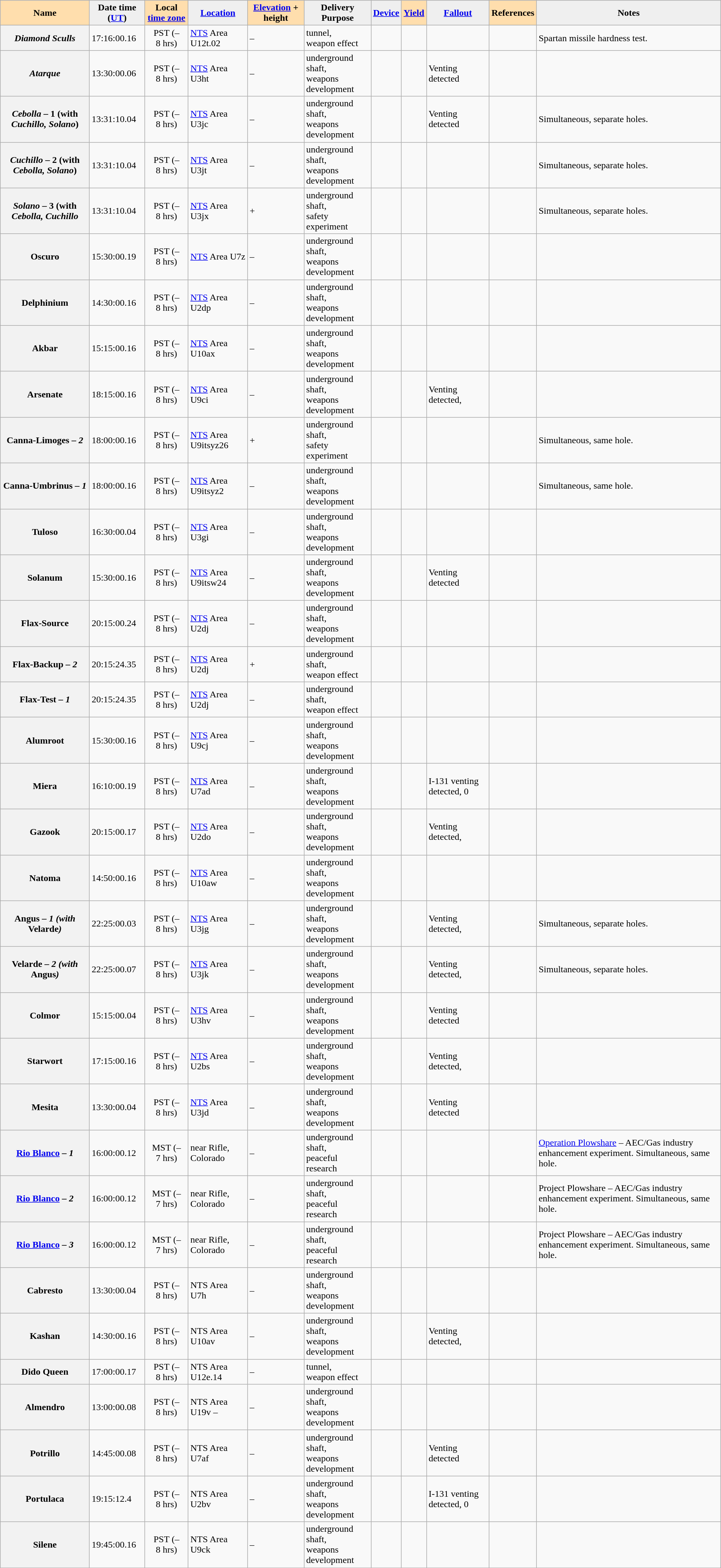<table class="wikitable sortable">
<tr>
<th style="background:#ffdead;">Name </th>
<th style="background:#efefef;">Date time (<a href='#'>UT</a>)</th>
<th style="background:#ffdead;">Local <a href='#'>time zone</a></th>
<th style="background:#efefef;"><a href='#'>Location</a></th>
<th style="background:#ffdead;"><a href='#'>Elevation</a> + height </th>
<th style="background:#efefef;">Delivery <br>Purpose </th>
<th style="background:#efefef;"><a href='#'>Device</a></th>
<th style="background:#ffdead;"><a href='#'>Yield</a></th>
<th style="background:#efefef;" class="unsortable"><a href='#'>Fallout</a></th>
<th style="background:#ffdead;" class="unsortable">References</th>
<th style="background:#efefef;" class="unsortable">Notes</th>
</tr>
<tr>
<th><em>Diamond Sculls</em></th>
<td> 17:16:00.16</td>
<td style="text-align:center;">PST (–8 hrs)<br></td>
<td><a href='#'>NTS</a> Area U12t.02 </td>
<td> – </td>
<td>tunnel,<br>weapon effect</td>
<td></td>
<td style="text-align:center;"></td>
<td></td>
<td></td>
<td>Spartan missile hardness test.</td>
</tr>
<tr>
<th><em>Atarque</em></th>
<td> 13:30:00.06</td>
<td style="text-align:center;">PST (–8 hrs)<br></td>
<td><a href='#'>NTS</a> Area U3ht </td>
<td> – </td>
<td>underground shaft,<br>weapons development</td>
<td></td>
<td style="text-align:center;"></td>
<td>Venting detected</td>
<td></td>
<td></td>
</tr>
<tr>
<th><em>Cebolla</em> – 1  (with <em>Cuchillo, Solano</em>)</th>
<td> 13:31:10.04</td>
<td style="text-align:center;">PST (–8 hrs)<br></td>
<td><a href='#'>NTS</a> Area U3jc </td>
<td> – </td>
<td>underground shaft,<br>weapons development</td>
<td></td>
<td style="text-align:center;"></td>
<td>Venting detected</td>
<td></td>
<td>Simultaneous, separate holes.</td>
</tr>
<tr>
<th><em>Cuchillo</em> – 2  (with <em>Cebolla, Solano</em>)</th>
<td> 13:31:10.04</td>
<td style="text-align:center;">PST (–8 hrs)<br></td>
<td><a href='#'>NTS</a> Area U3jt </td>
<td> – </td>
<td>underground shaft,<br>weapons development</td>
<td></td>
<td style="text-align:center;"></td>
<td></td>
<td></td>
<td>Simultaneous, separate holes.</td>
</tr>
<tr>
<th><em>Solano</em> – 3  (with <em>Cebolla, Cuchillo</th>
<td> 13:31:10.04</td>
<td style="text-align:center;">PST (–8 hrs)<br></td>
<td><a href='#'>NTS</a> Area U3jx </td>
<td> +</td>
<td>underground shaft,<br>safety experiment</td>
<td></td>
<td style="text-align:center;"></td>
<td></td>
<td></td>
<td>Simultaneous, separate holes.</td>
</tr>
<tr>
<th></em>Oscuro<em></th>
<td> 15:30:00.19</td>
<td style="text-align:center;">PST (–8 hrs)<br></td>
<td><a href='#'>NTS</a> Area U7z </td>
<td> – </td>
<td>underground shaft,<br>weapons development</td>
<td></td>
<td style="text-align:center;"></td>
<td></td>
<td></td>
<td></td>
</tr>
<tr>
<th></em>Delphinium<em></th>
<td> 14:30:00.16</td>
<td style="text-align:center;">PST (–8 hrs)<br></td>
<td><a href='#'>NTS</a> Area U2dp </td>
<td> – </td>
<td>underground shaft,<br>weapons development</td>
<td></td>
<td style="text-align:center;"></td>
<td></td>
<td></td>
<td></td>
</tr>
<tr>
<th></em>Akbar<em></th>
<td> 15:15:00.16</td>
<td style="text-align:center;">PST (–8 hrs)<br></td>
<td><a href='#'>NTS</a> Area U10ax </td>
<td> – </td>
<td>underground shaft,<br>weapons development</td>
<td></td>
<td style="text-align:center;"></td>
<td></td>
<td></td>
<td></td>
</tr>
<tr>
<th></em>Arsenate<em></th>
<td> 18:15:00.16</td>
<td style="text-align:center;">PST (–8 hrs)<br></td>
<td><a href='#'>NTS</a> Area U9ci </td>
<td> – </td>
<td>underground shaft,<br>weapons development</td>
<td></td>
<td style="text-align:center;"></td>
<td>Venting detected, </td>
<td></td>
<td></td>
</tr>
<tr>
<th></em>Canna-Limoges<em> – 2</th>
<td> 18:00:00.16</td>
<td style="text-align:center;">PST (–8 hrs)<br></td>
<td><a href='#'>NTS</a> Area U9itsyz26 </td>
<td> +</td>
<td>underground shaft,<br>safety experiment</td>
<td></td>
<td style="text-align:center;"></td>
<td></td>
<td></td>
<td>Simultaneous, same hole.</td>
</tr>
<tr>
<th></em>Canna-Umbrinus<em> – 1</th>
<td> 18:00:00.16</td>
<td style="text-align:center;">PST (–8 hrs)<br></td>
<td><a href='#'>NTS</a> Area U9itsyz2 </td>
<td> – </td>
<td>underground shaft,<br>weapons development</td>
<td></td>
<td style="text-align:center;"></td>
<td></td>
<td></td>
<td>Simultaneous, same hole.</td>
</tr>
<tr>
<th></em>Tuloso<em></th>
<td> 16:30:00.04</td>
<td style="text-align:center;">PST (–8 hrs)<br></td>
<td><a href='#'>NTS</a> Area U3gi </td>
<td> – </td>
<td>underground shaft,<br>weapons development</td>
<td></td>
<td style="text-align:center;"></td>
<td></td>
<td></td>
<td></td>
</tr>
<tr>
<th></em>Solanum<em></th>
<td> 15:30:00.16</td>
<td style="text-align:center;">PST (–8 hrs)<br></td>
<td><a href='#'>NTS</a> Area U9itsw24 </td>
<td> – </td>
<td>underground shaft,<br>weapons development</td>
<td></td>
<td style="text-align:center;"></td>
<td>Venting detected</td>
<td></td>
<td></td>
</tr>
<tr>
<th></em>Flax-Source<em></th>
<td> 20:15:00.24</td>
<td style="text-align:center;">PST (–8 hrs)<br></td>
<td><a href='#'>NTS</a> Area U2dj </td>
<td> – </td>
<td>underground shaft,<br>weapons development</td>
<td></td>
<td style="text-align:center;"></td>
<td></td>
<td></td>
<td></td>
</tr>
<tr>
<th></em>Flax-Backup<em> – 2</th>
<td> 20:15:24.35</td>
<td style="text-align:center;">PST (–8 hrs)<br></td>
<td><a href='#'>NTS</a> Area U2dj </td>
<td> +</td>
<td>underground shaft,<br>weapon effect</td>
<td></td>
<td style="text-align:center;"></td>
<td></td>
<td></td>
<td></td>
</tr>
<tr>
<th></em>Flax-Test<em> – 1</th>
<td> 20:15:24.35</td>
<td style="text-align:center;">PST (–8 hrs)<br></td>
<td><a href='#'>NTS</a> Area U2dj </td>
<td> – </td>
<td>underground shaft,<br>weapon effect</td>
<td></td>
<td style="text-align:center;"></td>
<td></td>
<td></td>
<td></td>
</tr>
<tr>
<th></em>Alumroot<em></th>
<td> 15:30:00.16</td>
<td style="text-align:center;">PST (–8 hrs)<br></td>
<td><a href='#'>NTS</a> Area U9cj </td>
<td> – </td>
<td>underground shaft,<br>weapons development</td>
<td></td>
<td style="text-align:center;"></td>
<td></td>
<td></td>
<td></td>
</tr>
<tr>
<th></em>Miera<em></th>
<td> 16:10:00.19</td>
<td style="text-align:center;">PST (–8 hrs)<br></td>
<td><a href='#'>NTS</a> Area U7ad </td>
<td> – </td>
<td>underground shaft,<br>weapons development</td>
<td></td>
<td style="text-align:center;"></td>
<td>I-131 venting detected, 0</td>
<td></td>
<td></td>
</tr>
<tr>
<th></em>Gazook<em></th>
<td> 20:15:00.17</td>
<td style="text-align:center;">PST (–8 hrs)<br></td>
<td><a href='#'>NTS</a> Area U2do </td>
<td> – </td>
<td>underground shaft,<br>weapons development</td>
<td></td>
<td style="text-align:center;"></td>
<td>Venting detected, </td>
<td></td>
<td></td>
</tr>
<tr>
<th></em>Natoma<em></th>
<td> 14:50:00.16</td>
<td style="text-align:center;">PST (–8 hrs)<br></td>
<td><a href='#'>NTS</a> Area U10aw </td>
<td> – </td>
<td>underground shaft,<br>weapons development</td>
<td></td>
<td style="text-align:center;"></td>
<td></td>
<td></td>
<td></td>
</tr>
<tr>
<th></em>Angus<em> – 1  (with </em>Velarde<em>)</th>
<td> 22:25:00.03</td>
<td style="text-align:center;">PST (–8 hrs)<br></td>
<td><a href='#'>NTS</a> Area U3jg </td>
<td> – </td>
<td>underground shaft,<br>weapons development</td>
<td></td>
<td style="text-align:center;"></td>
<td>Venting detected, </td>
<td></td>
<td>Simultaneous, separate holes.</td>
</tr>
<tr>
<th></em>Velarde<em> – 2  (with </em>Angus<em>)</th>
<td> 22:25:00.07</td>
<td style="text-align:center;">PST (–8 hrs)<br></td>
<td><a href='#'>NTS</a> Area U3jk </td>
<td> – </td>
<td>underground shaft,<br>weapons development</td>
<td></td>
<td style="text-align:center;"></td>
<td>Venting detected, </td>
<td></td>
<td>Simultaneous, separate holes.</td>
</tr>
<tr>
<th></em>Colmor<em></th>
<td> 15:15:00.04</td>
<td style="text-align:center;">PST (–8 hrs)<br></td>
<td><a href='#'>NTS</a> Area U3hv </td>
<td> – </td>
<td>underground shaft,<br>weapons development</td>
<td></td>
<td style="text-align:center;"></td>
<td>Venting detected</td>
<td></td>
<td></td>
</tr>
<tr>
<th></em>Starwort<em></th>
<td> 17:15:00.16</td>
<td style="text-align:center;">PST (–8 hrs)<br></td>
<td><a href='#'>NTS</a> Area U2bs </td>
<td> – </td>
<td>underground shaft,<br>weapons development</td>
<td></td>
<td style="text-align:center;"></td>
<td>Venting detected, </td>
<td></td>
<td></td>
</tr>
<tr>
<th></em>Mesita<em></th>
<td> 13:30:00.04</td>
<td style="text-align:center;">PST (–8 hrs)<br></td>
<td><a href='#'>NTS</a> Area U3jd </td>
<td> – </td>
<td>underground shaft,<br>weapons development</td>
<td></td>
<td style="text-align:center;"></td>
<td>Venting detected</td>
<td></td>
<td></td>
</tr>
<tr>
<th></em><a href='#'>Rio Blanco</a><em> – 1</th>
<td> 16:00:00.12</td>
<td style="text-align:center;">MST (–7 hrs)<br></td>
<td>near Rifle, Colorado </td>
<td> – </td>
<td>underground shaft,<br>peaceful research</td>
<td></td>
<td style="text-align:center;"></td>
<td></td>
<td></td>
<td><a href='#'>Operation Plowshare</a> – AEC/Gas industry enhancement experiment. Simultaneous, same hole.</td>
</tr>
<tr>
<th></em><a href='#'>Rio Blanco</a><em> – 2</th>
<td> 16:00:00.12</td>
<td style="text-align:center;">MST (–7 hrs)<br></td>
<td>near Rifle, Colorado </td>
<td> – </td>
<td>underground shaft,<br>peaceful research</td>
<td></td>
<td style="text-align:center;"></td>
<td></td>
<td></td>
<td>Project Plowshare – AEC/Gas industry enhancement experiment. Simultaneous, same hole.</td>
</tr>
<tr>
<th></em><a href='#'>Rio Blanco</a><em> – 3</th>
<td> 16:00:00.12</td>
<td style="text-align:center;">MST (–7 hrs)<br></td>
<td>near Rifle, Colorado </td>
<td> – </td>
<td>underground shaft,<br>peaceful research</td>
<td></td>
<td style="text-align:center;"></td>
<td></td>
<td></td>
<td>Project Plowshare – AEC/Gas industry enhancement experiment. Simultaneous, same hole.</td>
</tr>
<tr>
<th></em>Cabresto<em></th>
<td> 13:30:00.04</td>
<td style="text-align:center;">PST (–8 hrs)<br></td>
<td>NTS Area U7h </td>
<td> – </td>
<td>underground shaft,<br>weapons development</td>
<td></td>
<td style="text-align:center;"></td>
<td></td>
<td></td>
<td></td>
</tr>
<tr>
<th></em>Kashan<em></th>
<td> 14:30:00.16</td>
<td style="text-align:center;">PST (–8 hrs)<br></td>
<td>NTS Area U10av </td>
<td> – </td>
<td>underground shaft,<br>weapons development</td>
<td></td>
<td style="text-align:center;"></td>
<td>Venting detected, </td>
<td></td>
<td></td>
</tr>
<tr>
<th></em>Dido Queen<em></th>
<td> 17:00:00.17</td>
<td style="text-align:center;">PST (–8 hrs)<br></td>
<td>NTS Area U12e.14 </td>
<td> – </td>
<td>tunnel,<br>weapon effect</td>
<td></td>
<td style="text-align:center;"></td>
<td></td>
<td></td>
<td></td>
</tr>
<tr>
<th></em>Almendro<em></th>
<td> 13:00:00.08</td>
<td style="text-align:center;">PST (–8 hrs)<br></td>
<td>NTS Area U19v    – </td>
<td> – </td>
<td>underground shaft,<br>weapons development</td>
<td></td>
<td style="text-align:center;"></td>
<td></td>
<td></td>
<td></td>
</tr>
<tr>
<th></em>Potrillo<em></th>
<td> 14:45:00.08</td>
<td style="text-align:center;">PST (–8 hrs)<br></td>
<td>NTS Area U7af </td>
<td> – </td>
<td>underground shaft,<br>weapons development</td>
<td></td>
<td style="text-align:center;"></td>
<td>Venting detected</td>
<td></td>
<td></td>
</tr>
<tr>
<th></em>Portulaca<em></th>
<td> 19:15:12.4</td>
<td style="text-align:center;">PST (–8 hrs)<br></td>
<td>NTS Area U2bv </td>
<td> – </td>
<td>underground shaft,<br>weapons development</td>
<td></td>
<td style="text-align:center;"></td>
<td>I-131 venting detected, 0</td>
<td></td>
<td></td>
</tr>
<tr>
<th></em>Silene<em></th>
<td> 19:45:00.16</td>
<td style="text-align:center;">PST (–8 hrs)<br></td>
<td>NTS Area U9ck </td>
<td> – </td>
<td>underground shaft,<br>weapons development</td>
<td></td>
<td style="text-align:center;"></td>
<td></td>
<td></td>
<td></td>
</tr>
</table>
